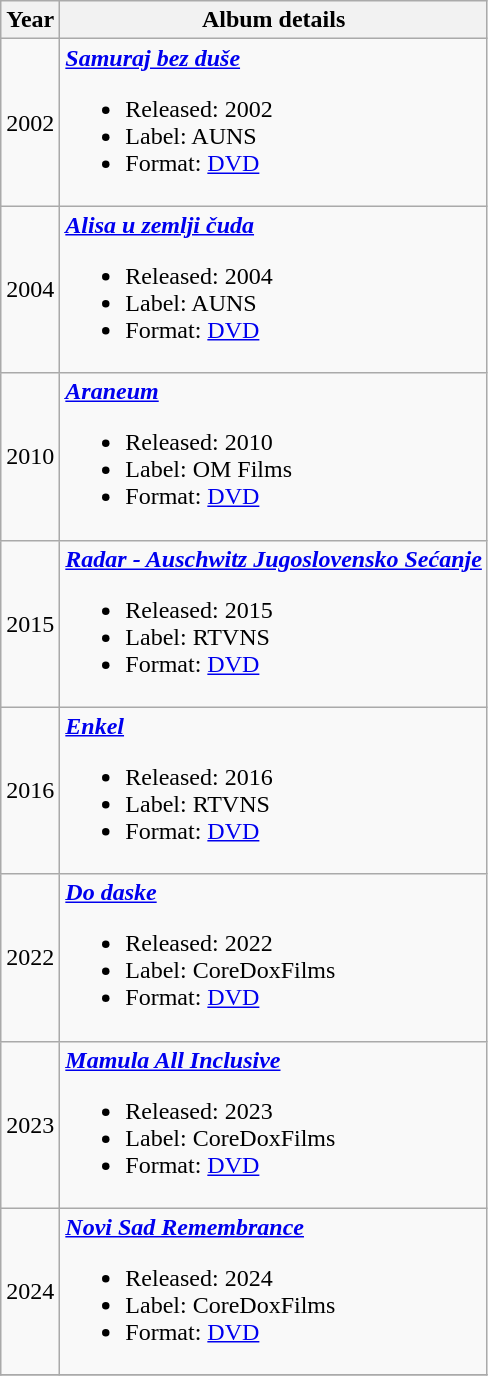<table class ="wikitable">
<tr>
<th>Year</th>
<th>Album details</th>
</tr>
<tr>
<td align="center" rowspan="1">2002</td>
<td><strong><em><a href='#'>Samuraj bez duše</a></em></strong><br><ul><li>Released: 2002</li><li>Label: AUNS</li><li>Format: <a href='#'>DVD</a></li></ul></td>
</tr>
<tr>
<td align="center" rowspan="1">2004</td>
<td><strong><em><a href='#'>Alisa u zemlji čuda</a></em></strong><br><ul><li>Released: 2004</li><li>Label: AUNS</li><li>Format: <a href='#'>DVD</a></li></ul></td>
</tr>
<tr>
<td align="center" rowspan="1">2010</td>
<td><strong><em><a href='#'>Araneum</a></em></strong><br><ul><li>Released: 2010</li><li>Label: OM Films</li><li>Format: <a href='#'>DVD</a></li></ul></td>
</tr>
<tr>
<td align="center" rowspan="1">2015</td>
<td><strong><em><a href='#'>Radar - Auschwitz Jugoslovensko Sećanje</a></em></strong><br><ul><li>Released: 2015</li><li>Label: RTVNS</li><li>Format: <a href='#'>DVD</a></li></ul></td>
</tr>
<tr>
<td align="center" rowspan="1">2016</td>
<td><strong><em><a href='#'>Enkel</a></em></strong><br><ul><li>Released: 2016</li><li>Label: RTVNS</li><li>Format: <a href='#'>DVD</a></li></ul></td>
</tr>
<tr>
<td align="center" rowspan="1">2022</td>
<td><strong><em><a href='#'>Do daske</a></em></strong><br><ul><li>Released: 2022</li><li>Label: CoreDoxFilms</li><li>Format: <a href='#'>DVD</a></li></ul></td>
</tr>
<tr>
<td align="center" rowspan="1">2023</td>
<td><strong><em><a href='#'>Mamula All Inclusive</a></em></strong><br><ul><li>Released: 2023</li><li>Label: CoreDoxFilms</li><li>Format: <a href='#'>DVD</a></li></ul></td>
</tr>
<tr>
<td align="center" rowspan="1">2024</td>
<td><strong><em><a href='#'>Novi Sad Remembrance</a></em></strong><br><ul><li>Released: 2024</li><li>Label: CoreDoxFilms</li><li>Format: <a href='#'>DVD</a></li></ul></td>
</tr>
<tr>
</tr>
</table>
